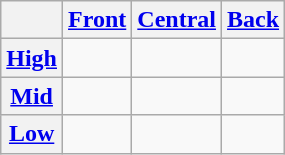<table class="wikitable" style="text-align:center">
<tr>
<th></th>
<th><a href='#'>Front</a></th>
<th><a href='#'>Central</a></th>
<th><a href='#'>Back</a></th>
</tr>
<tr>
<th><a href='#'>High</a></th>
<td>   </td>
<td></td>
<td>   </td>
</tr>
<tr>
<th><a href='#'>Mid</a></th>
<td>   </td>
<td></td>
<td>   </td>
</tr>
<tr>
<th><a href='#'>Low</a></th>
<td></td>
<td>   </td>
<td></td>
</tr>
</table>
